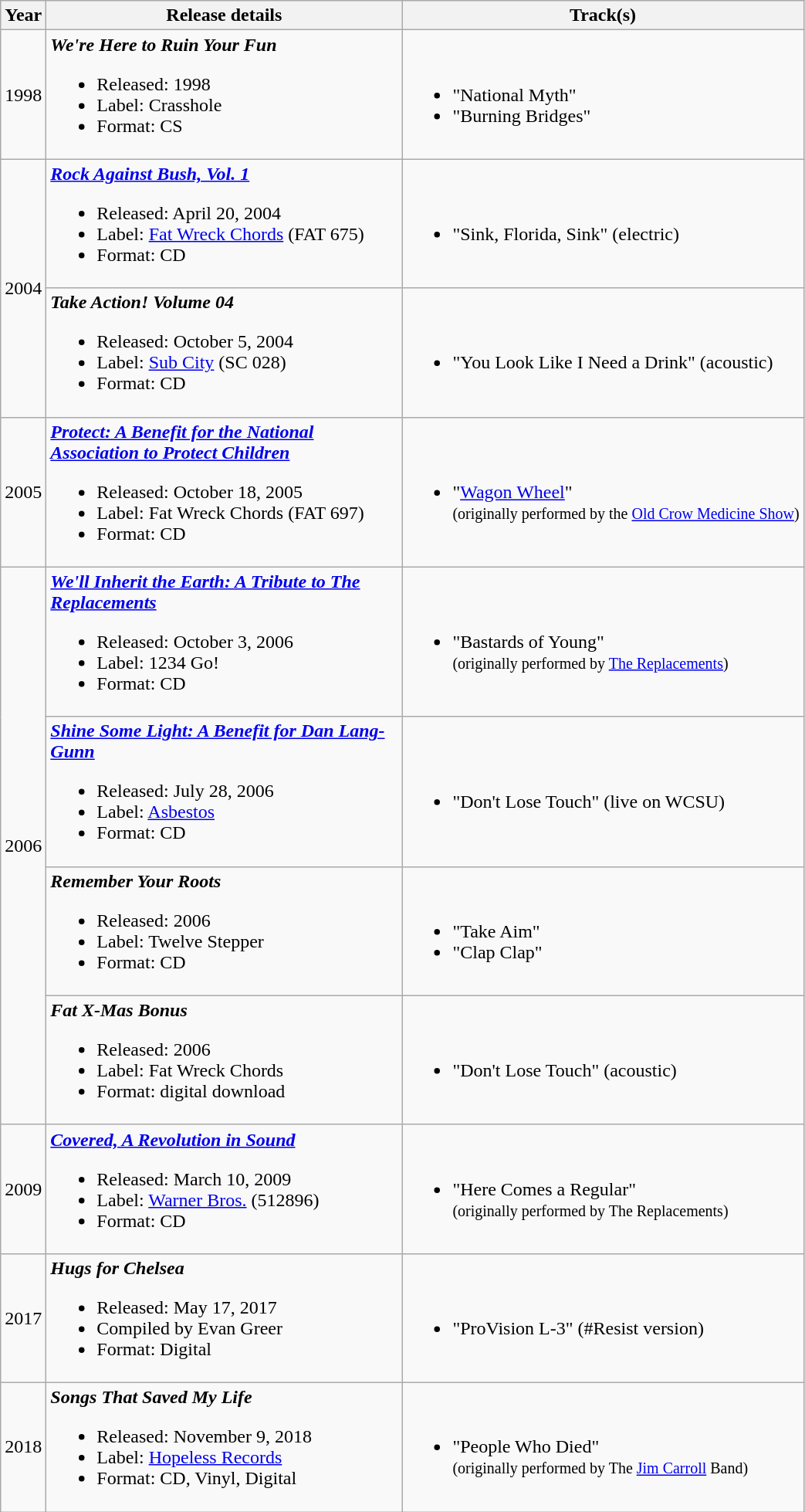<table class ="wikitable">
<tr>
<th>Year</th>
<th style="width:300px;">Release details</th>
<th>Track(s)</th>
</tr>
<tr>
<td>1998</td>
<td><strong><em>We're Here to Ruin Your Fun</em></strong><br><ul><li>Released: 1998</li><li>Label: Crasshole</li><li>Format: CS</li></ul></td>
<td><br><ul><li>"National Myth"</li><li>"Burning Bridges"</li></ul></td>
</tr>
<tr>
<td style="text-align:center;" rowspan="2">2004</td>
<td><strong><em><a href='#'>Rock Against Bush, Vol. 1</a></em></strong><br><ul><li>Released: April 20, 2004</li><li>Label: <a href='#'>Fat Wreck Chords</a> (FAT 675)</li><li>Format: CD</li></ul></td>
<td><br><ul><li>"Sink, Florida, Sink" (electric)</li></ul></td>
</tr>
<tr>
<td><strong><em>Take Action! Volume 04</em></strong><br><ul><li>Released: October 5, 2004</li><li>Label: <a href='#'>Sub City</a> (SC 028)</li><li>Format: CD</li></ul></td>
<td><br><ul><li>"You Look Like I Need a Drink" (acoustic)</li></ul></td>
</tr>
<tr>
<td>2005</td>
<td><strong><em><a href='#'>Protect: A Benefit for the National Association to Protect Children</a></em></strong><br><ul><li>Released: October 18, 2005</li><li>Label: Fat Wreck Chords (FAT 697)</li><li>Format: CD</li></ul></td>
<td><br><ul><li>"<a href='#'>Wagon Wheel</a>"<br><small>(originally performed by the <a href='#'>Old Crow Medicine Show</a>)</small></li></ul></td>
</tr>
<tr>
<td style="text-align:center;" rowspan="4">2006</td>
<td><strong><em><a href='#'>We'll Inherit the Earth: A Tribute to The Replacements</a></em></strong><br><ul><li>Released: October 3, 2006</li><li>Label: 1234 Go!</li><li>Format: CD</li></ul></td>
<td><br><ul><li>"Bastards of Young"<br><small>(originally performed by <a href='#'>The Replacements</a>)</small></li></ul></td>
</tr>
<tr>
<td><strong><em><a href='#'>Shine Some Light: A Benefit for Dan Lang-Gunn</a></em></strong><br><ul><li>Released: July 28, 2006</li><li>Label: <a href='#'>Asbestos</a></li><li>Format: CD</li></ul></td>
<td><br><ul><li>"Don't Lose Touch" (live on WCSU)</li></ul></td>
</tr>
<tr>
<td><strong><em>Remember Your Roots</em></strong><br><ul><li>Released: 2006</li><li>Label: Twelve Stepper</li><li>Format: CD</li></ul></td>
<td><br><ul><li>"Take Aim"</li><li>"Clap Clap"</li></ul></td>
</tr>
<tr>
<td><strong><em>Fat X-Mas Bonus</em></strong><br><ul><li>Released: 2006</li><li>Label: Fat Wreck Chords</li><li>Format: digital download</li></ul></td>
<td><br><ul><li>"Don't Lose Touch" (acoustic)</li></ul></td>
</tr>
<tr>
<td>2009</td>
<td><strong><em><a href='#'>Covered, A Revolution in Sound</a></em></strong><br><ul><li>Released: March 10, 2009</li><li>Label: <a href='#'>Warner Bros.</a> (512896)</li><li>Format: CD</li></ul></td>
<td><br><ul><li>"Here Comes a Regular"<br><small>(originally performed by The Replacements)</small></li></ul></td>
</tr>
<tr>
<td>2017</td>
<td><strong><em>Hugs for Chelsea</em></strong><br><ul><li>Released: May 17, 2017</li><li>Compiled by Evan Greer</li><li>Format: Digital</li></ul></td>
<td><br><ul><li>"ProVision L-3" (#Resist version)</li></ul></td>
</tr>
<tr>
<td>2018</td>
<td><strong><em>Songs That Saved My Life</em></strong><br><ul><li>Released: November 9, 2018</li><li>Label: <a href='#'>Hopeless Records</a></li><li>Format: CD, Vinyl, Digital</li></ul></td>
<td><br><ul><li>"People Who Died"<br><small>(originally performed by The <a href='#'>Jim Carroll</a> Band)</small></li></ul></td>
</tr>
</table>
